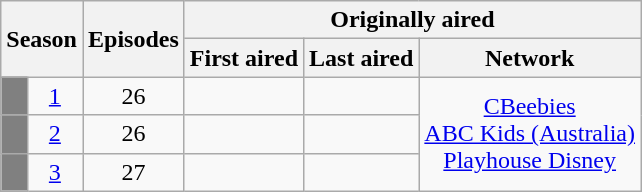<table class="wikitable" style="text-align:center;">
<tr>
<th colspan="2" rowspan="2">Season</th>
<th rowspan="2">Episodes</th>
<th colspan="3">Originally aired</th>
</tr>
<tr>
<th>First aired</th>
<th>Last aired</th>
<th>Network</th>
</tr>
<tr>
<td style="background:gray;"></td>
<td><a href='#'>1</a></td>
<td>26</td>
<td colspan="1"></td>
<td></td>
<td rowspan="3"><a href='#'>CBeebies</a><br><a href='#'>ABC Kids (Australia)</a><br><a href='#'>Playhouse Disney</a></td>
</tr>
<tr>
<td bgcolor="gray"></td>
<td><a href='#'>2</a></td>
<td>26</td>
<td></td>
<td></td>
</tr>
<tr>
<td bgcolor="gray"></td>
<td><a href='#'>3</a></td>
<td>27</td>
<td></td>
<td></td>
</tr>
</table>
